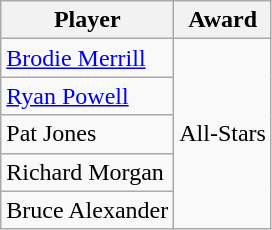<table class="wikitable">
<tr>
<th>Player</th>
<th>Award</th>
</tr>
<tr>
<td><a href='#'>Brodie Merrill</a></td>
<td rowspan=5>All-Stars</td>
</tr>
<tr>
<td><a href='#'>Ryan Powell</a></td>
</tr>
<tr>
<td>Pat Jones</td>
</tr>
<tr>
<td>Richard Morgan</td>
</tr>
<tr>
<td>Bruce Alexander</td>
</tr>
</table>
